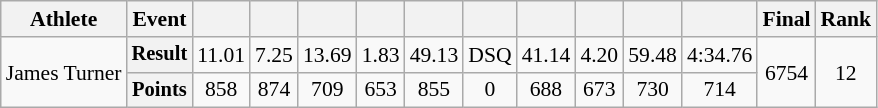<table class="wikitable" style="font-size:90%">
<tr>
<th>Athlete</th>
<th>Event</th>
<th></th>
<th></th>
<th></th>
<th></th>
<th></th>
<th></th>
<th></th>
<th></th>
<th></th>
<th></th>
<th>Final</th>
<th>Rank</th>
</tr>
<tr align=center>
<td align=left rowspan=2>James Turner</td>
<th style="font-size:95%">Result</th>
<td>11.01</td>
<td>7.25</td>
<td>13.69</td>
<td>1.83</td>
<td>49.13</td>
<td>DSQ</td>
<td>41.14</td>
<td>4.20</td>
<td>59.48</td>
<td>4:34.76</td>
<td rowspan=2>6754</td>
<td rowspan=2>12</td>
</tr>
<tr align=center>
<th style="font-size:95%">Points</th>
<td>858</td>
<td>874</td>
<td>709</td>
<td>653</td>
<td>855</td>
<td>0</td>
<td>688</td>
<td>673</td>
<td>730</td>
<td>714</td>
</tr>
</table>
